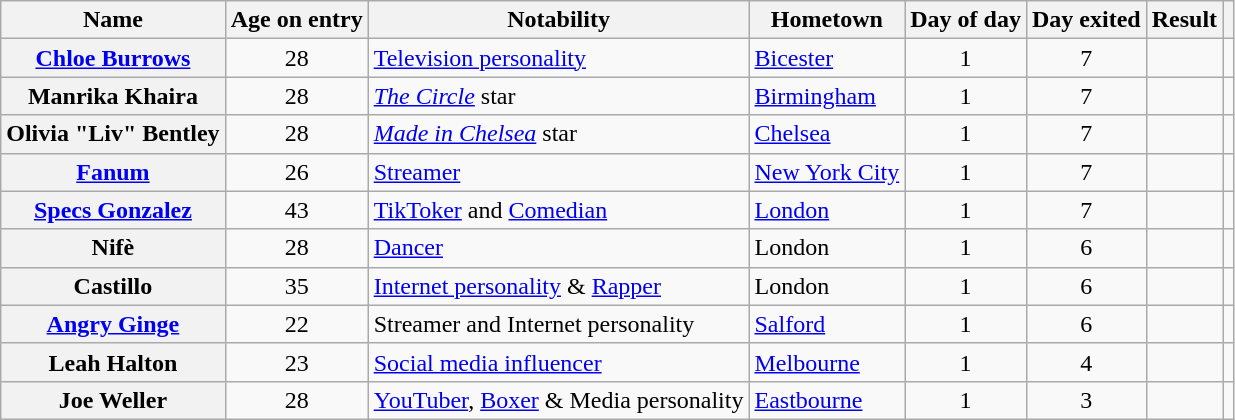<table class="wikitable plainrowheaders sortable">
<tr>
<th scope="col">Name</th>
<th scope="col">Age on entry</th>
<th scope="col">Notability</th>
<th scope="col">Hometown</th>
<th scope="col">Day of day</th>
<th scope="col">Day exited</th>
<th scope="col">Result</th>
<th scope="col" class="unsortable"></th>
</tr>
<tr>
<th scope="row"><a href='#'>Chloe Burrows</a></th>
<td align="center">28</td>
<td><a href='#'>Television personality</a></td>
<td><a href='#'>Bicester</a></td>
<td align="center">1</td>
<td align="center">7</td>
<td></td>
<td></td>
</tr>
<tr>
<th scope="row">Manrika Khaira</th>
<td align="center">28</td>
<td><a href='#'><em>The Circle</em></a> star</td>
<td><a href='#'>Birmingham</a></td>
<td align="center">1</td>
<td align="center">7</td>
<td></td>
<td></td>
</tr>
<tr>
<th scope="row">Olivia "Liv" Bentley</th>
<td align="center">28</td>
<td><em><a href='#'>Made in Chelsea</a></em> star</td>
<td><a href='#'>Chelsea</a></td>
<td align="center">1</td>
<td align="center">7</td>
<td></td>
<td></td>
</tr>
<tr>
<th scope="row"><a href='#'>Fanum</a></th>
<td align="center">26</td>
<td><a href='#'>Streamer</a></td>
<td><a href='#'>New York City</a></td>
<td align="center">1</td>
<td align="center">7</td>
<td></td>
<td></td>
</tr>
<tr>
<th scope="row"><a href='#'>Specs Gonzalez</a></th>
<td align="center">43</td>
<td><a href='#'>TikToker</a> and <a href='#'>Comedian</a></td>
<td><a href='#'>London</a></td>
<td align="center">1</td>
<td align="center">7</td>
<td></td>
<td></td>
</tr>
<tr>
<th scope="row">Nifè</th>
<td align="center">28</td>
<td><a href='#'>Dancer</a></td>
<td>London</td>
<td align="center">1</td>
<td align="center">6</td>
<td></td>
<td></td>
</tr>
<tr>
<th scope="row">Castillo</th>
<td align="center">35</td>
<td><a href='#'>Internet personality</a> & <a href='#'>Rapper</a></td>
<td>London</td>
<td align="center">1</td>
<td align="center">6</td>
<td></td>
<td></td>
</tr>
<tr>
<th scope="row"><a href='#'>Angry Ginge</a></th>
<td align="center">22</td>
<td>Streamer and Internet personality</td>
<td><a href='#'>Salford</a></td>
<td align="center">1</td>
<td align="center">6</td>
<td></td>
<td></td>
</tr>
<tr>
<th scope="row">Leah Halton</th>
<td align="center">23</td>
<td><a href='#'>Social media influencer</a></td>
<td><a href='#'>Melbourne</a></td>
<td align="center">1</td>
<td align="center">4</td>
<td></td>
<td></td>
</tr>
<tr>
<th scope="row">Joe Weller</th>
<td align="center">28</td>
<td><a href='#'>YouTuber</a>, <a href='#'>Boxer</a> & Media personality</td>
<td><a href='#'>Eastbourne</a></td>
<td align="center">1</td>
<td align="center">3</td>
<td></td>
<td></td>
</tr>
</table>
